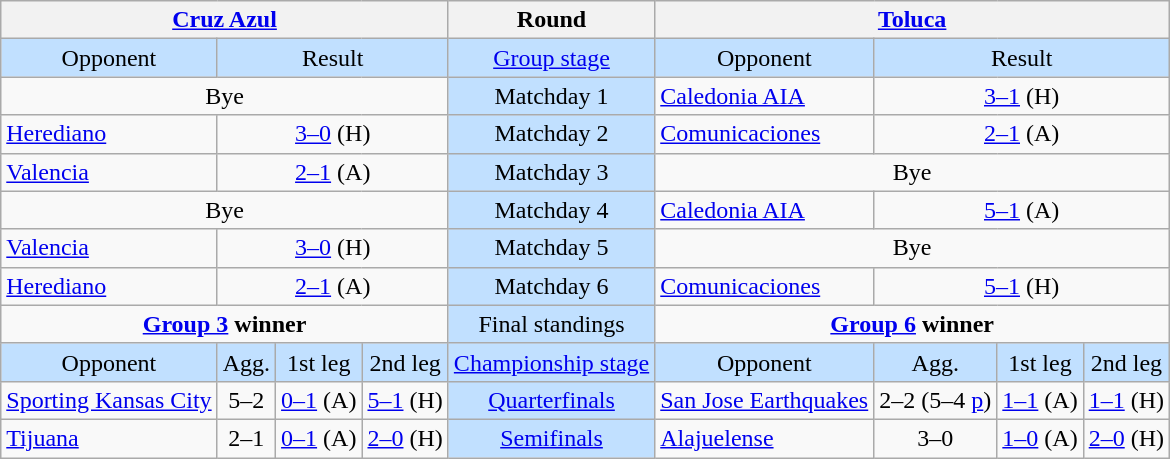<table class="wikitable" style="text-align:center">
<tr>
<th colspan=4> <a href='#'>Cruz Azul</a></th>
<th>Round</th>
<th colspan=4> <a href='#'>Toluca</a></th>
</tr>
<tr bgcolor=#c1e0ff>
<td>Opponent</td>
<td colspan=3>Result</td>
<td><a href='#'>Group stage</a></td>
<td>Opponent</td>
<td colspan=3>Result</td>
</tr>
<tr>
<td colspan=4>Bye</td>
<td bgcolor=#c1e0ff>Matchday 1</td>
<td align=left> <a href='#'>Caledonia AIA</a></td>
<td colspan=3><a href='#'>3–1</a> (H)</td>
</tr>
<tr>
<td align=left> <a href='#'>Herediano</a></td>
<td colspan=3><a href='#'>3–0</a> (H)</td>
<td bgcolor=#c1e0ff>Matchday 2</td>
<td align=left> <a href='#'>Comunicaciones</a></td>
<td colspan=3><a href='#'>2–1</a> (A)</td>
</tr>
<tr>
<td align=left> <a href='#'>Valencia</a></td>
<td colspan=3><a href='#'>2–1</a> (A)</td>
<td bgcolor=#c1e0ff>Matchday 3</td>
<td colspan=4>Bye</td>
</tr>
<tr>
<td colspan=4>Bye</td>
<td bgcolor=#c1e0ff>Matchday 4</td>
<td align=left> <a href='#'>Caledonia AIA</a></td>
<td colspan=3><a href='#'>5–1</a> (A)</td>
</tr>
<tr>
<td align=left> <a href='#'>Valencia</a></td>
<td colspan=3><a href='#'>3–0</a> (H)</td>
<td bgcolor=#c1e0ff>Matchday 5</td>
<td colspan=4>Bye</td>
</tr>
<tr>
<td align=left> <a href='#'>Herediano</a></td>
<td colspan=3><a href='#'>2–1</a> (A)</td>
<td bgcolor=#c1e0ff>Matchday 6</td>
<td align=left> <a href='#'>Comunicaciones</a></td>
<td colspan=3><a href='#'>5–1</a> (H)</td>
</tr>
<tr>
<td colspan=4 valign=top><strong><a href='#'>Group 3</a> winner</strong><br></td>
<td bgcolor=#c1e0ff>Final standings</td>
<td colspan=4 valign=top><strong><a href='#'>Group 6</a> winner</strong><br></td>
</tr>
<tr bgcolor=#c1e0ff>
<td>Opponent</td>
<td>Agg.</td>
<td>1st leg</td>
<td>2nd leg</td>
<td><a href='#'>Championship stage</a></td>
<td>Opponent</td>
<td>Agg.</td>
<td>1st leg</td>
<td>2nd leg</td>
</tr>
<tr>
<td align=left> <a href='#'>Sporting Kansas City</a></td>
<td>5–2</td>
<td><a href='#'>0–1</a> (A)</td>
<td><a href='#'>5–1</a> (H)</td>
<td bgcolor=#c1e0ff><a href='#'>Quarterfinals</a></td>
<td align=left> <a href='#'>San Jose Earthquakes</a></td>
<td>2–2 (5–4 <a href='#'>p</a>)</td>
<td><a href='#'>1–1</a> (A)</td>
<td><a href='#'>1–1</a>  (H)</td>
</tr>
<tr>
<td align=left> <a href='#'>Tijuana</a></td>
<td>2–1</td>
<td><a href='#'>0–1</a> (A)</td>
<td><a href='#'>2–0</a> (H)</td>
<td bgcolor=#c1e0ff><a href='#'>Semifinals</a></td>
<td align=left> <a href='#'>Alajuelense</a></td>
<td>3–0</td>
<td><a href='#'>1–0</a> (A)</td>
<td><a href='#'>2–0</a> (H)</td>
</tr>
</table>
